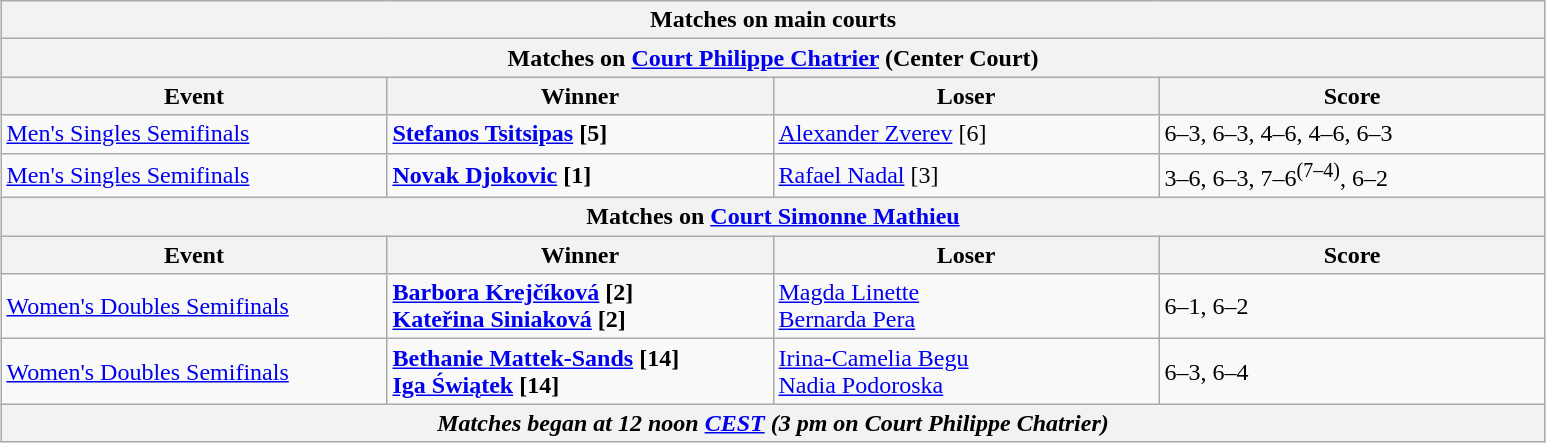<table class="wikitable" style="margin:auto;">
<tr>
<th colspan="4" style="white-space:nowrap">Matches on main courts</th>
</tr>
<tr>
<th colspan="4">Matches on <a href='#'>Court Philippe Chatrier</a> (Center Court)</th>
</tr>
<tr>
<th width="250">Event</th>
<th width="250">Winner</th>
<th width="250">Loser</th>
<th width="250">Score</th>
</tr>
<tr>
<td><a href='#'>Men's Singles Semifinals</a></td>
<td><strong> <a href='#'>Stefanos Tsitsipas</a> [5]</strong></td>
<td> <a href='#'>Alexander Zverev</a> [6]</td>
<td>6–3, 6–3, 4–6, 4–6, 6–3</td>
</tr>
<tr>
<td><a href='#'>Men's Singles Semifinals</a></td>
<td><strong> <a href='#'>Novak Djokovic</a> [1]</strong></td>
<td> <a href='#'>Rafael Nadal</a> [3]</td>
<td>3–6, 6–3, 7–6<sup>(7–4)</sup>, 6–2</td>
</tr>
<tr>
<th colspan="4">Matches on <a href='#'>Court Simonne Mathieu</a></th>
</tr>
<tr>
<th width="250">Event</th>
<th width="250">Winner</th>
<th width="250">Loser</th>
<th width="250">Score</th>
</tr>
<tr>
<td><a href='#'>Women's Doubles Semifinals</a></td>
<td><strong> <a href='#'>Barbora Krejčíková</a> [2]<br> <a href='#'>Kateřina Siniaková</a> [2]</strong></td>
<td> <a href='#'>Magda Linette</a><br> <a href='#'>Bernarda Pera</a></td>
<td>6–1, 6–2</td>
</tr>
<tr>
<td><a href='#'>Women's Doubles Semifinals</a></td>
<td><strong> <a href='#'>Bethanie Mattek-Sands</a> [14] <br>  <a href='#'>Iga Świątek</a> [14]</strong></td>
<td> <a href='#'>Irina-Camelia Begu</a> <br>  <a href='#'>Nadia Podoroska</a></td>
<td>6–3, 6–4</td>
</tr>
<tr>
<th colspan="4"><em>Matches began at 12 noon <a href='#'>CEST</a> (3 pm on Court Philippe Chatrier)</em></th>
</tr>
</table>
